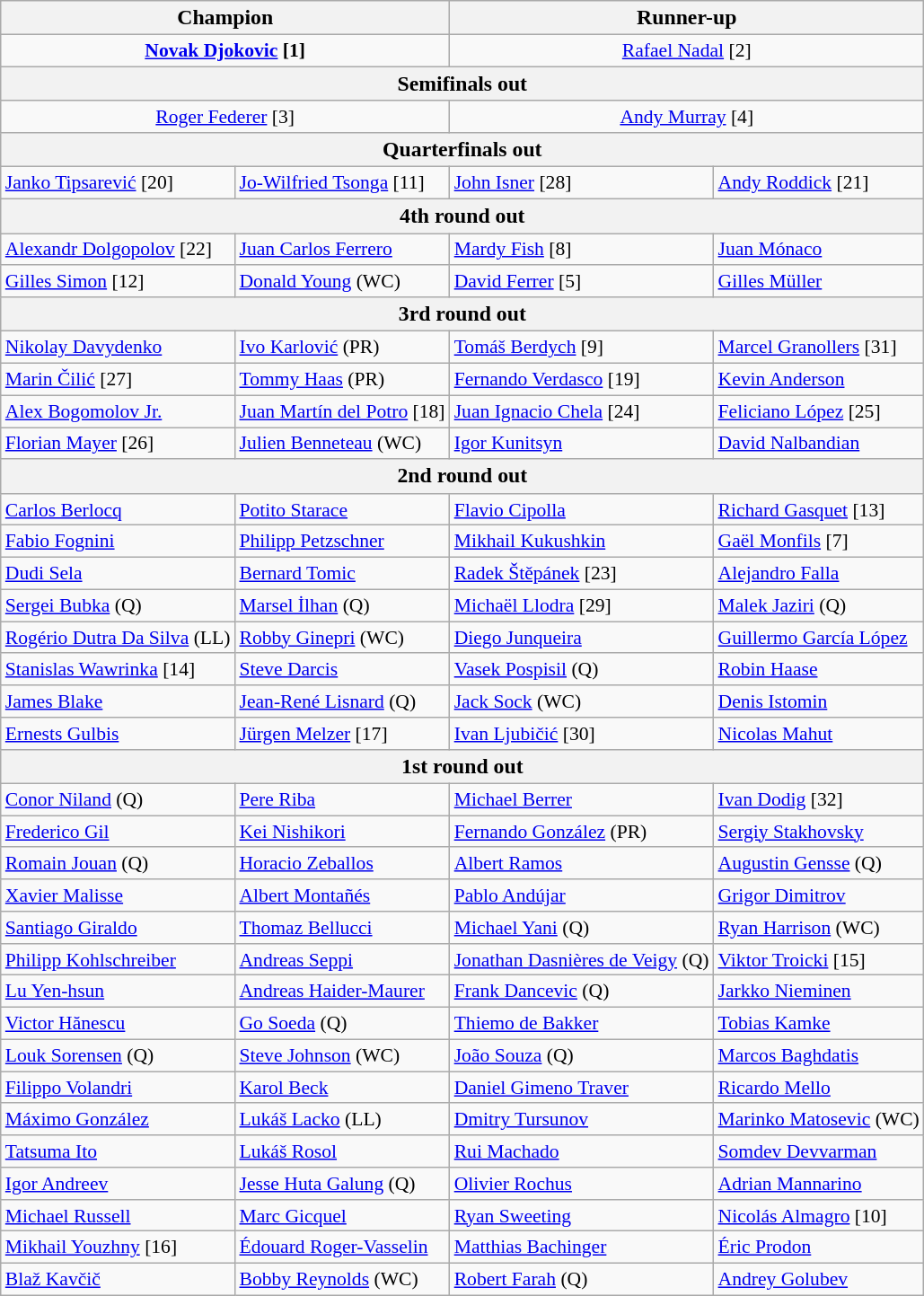<table class="wikitable collapsible collapsed" style="font-size:90%">
<tr style="font-size:110%">
<th colspan="2"><strong>Champion</strong></th>
<th colspan="2">Runner-up</th>
</tr>
<tr style="text-align:center;">
<td colspan="2">  <strong><a href='#'>Novak Djokovic</a> [1]</strong></td>
<td colspan="2">  <a href='#'>Rafael Nadal</a> [2]</td>
</tr>
<tr style="font-size:110%">
<th colspan="4">Semifinals out</th>
</tr>
<tr style="text-align:center;">
<td colspan="2">  <a href='#'>Roger Federer</a> [3]</td>
<td colspan="2">  <a href='#'>Andy Murray</a> [4]</td>
</tr>
<tr style="font-size:110%">
<th colspan="4">Quarterfinals out</th>
</tr>
<tr>
<td> <a href='#'>Janko Tipsarević</a> [20]</td>
<td> <a href='#'>Jo-Wilfried Tsonga</a> [11]</td>
<td> <a href='#'>John Isner</a> [28]</td>
<td> <a href='#'>Andy Roddick</a> [21]</td>
</tr>
<tr style="font-size:110%">
<th colspan="4">4th round out</th>
</tr>
<tr>
<td> <a href='#'>Alexandr Dolgopolov</a> [22]</td>
<td> <a href='#'>Juan Carlos Ferrero</a></td>
<td> <a href='#'>Mardy Fish</a> [8]</td>
<td> <a href='#'>Juan Mónaco</a></td>
</tr>
<tr>
<td> <a href='#'>Gilles Simon</a> [12]</td>
<td> <a href='#'>Donald Young</a> (WC)</td>
<td> <a href='#'>David Ferrer</a> [5]</td>
<td> <a href='#'>Gilles Müller</a></td>
</tr>
<tr style="font-size:110%">
<th colspan="4">3rd round out</th>
</tr>
<tr>
<td> <a href='#'>Nikolay Davydenko</a></td>
<td> <a href='#'>Ivo Karlović</a> (PR)</td>
<td> <a href='#'>Tomáš Berdych</a> [9]</td>
<td> <a href='#'>Marcel Granollers</a> [31]</td>
</tr>
<tr>
<td> <a href='#'>Marin Čilić</a> [27]</td>
<td> <a href='#'>Tommy Haas</a> (PR)</td>
<td> <a href='#'>Fernando Verdasco</a> [19]</td>
<td> <a href='#'>Kevin Anderson</a></td>
</tr>
<tr>
<td> <a href='#'>Alex Bogomolov Jr.</a></td>
<td> <a href='#'>Juan Martín del Potro</a> [18]</td>
<td> <a href='#'>Juan Ignacio Chela</a> [24]</td>
<td> <a href='#'>Feliciano López</a> [25]</td>
</tr>
<tr>
<td> <a href='#'>Florian Mayer</a> [26]</td>
<td> <a href='#'>Julien Benneteau</a> (WC)</td>
<td> <a href='#'>Igor Kunitsyn</a></td>
<td> <a href='#'>David Nalbandian</a></td>
</tr>
<tr style="font-size:110%">
<th colspan="4">2nd round out</th>
</tr>
<tr>
<td> <a href='#'>Carlos Berlocq</a></td>
<td> <a href='#'>Potito Starace</a></td>
<td> <a href='#'>Flavio Cipolla</a></td>
<td> <a href='#'>Richard Gasquet</a> [13]</td>
</tr>
<tr>
<td> <a href='#'>Fabio Fognini</a></td>
<td> <a href='#'>Philipp Petzschner</a></td>
<td> <a href='#'>Mikhail Kukushkin</a></td>
<td> <a href='#'>Gaël Monfils</a> [7]</td>
</tr>
<tr>
<td> <a href='#'>Dudi Sela</a></td>
<td> <a href='#'>Bernard Tomic</a></td>
<td> <a href='#'>Radek Štěpánek</a> [23]</td>
<td> <a href='#'>Alejandro Falla</a></td>
</tr>
<tr>
<td> <a href='#'>Sergei Bubka</a> (Q)</td>
<td> <a href='#'>Marsel İlhan</a> (Q)</td>
<td> <a href='#'>Michaël Llodra</a> [29]</td>
<td> <a href='#'>Malek Jaziri</a> (Q)</td>
</tr>
<tr>
<td> <a href='#'>Rogério Dutra Da Silva</a> (LL)</td>
<td> <a href='#'>Robby Ginepri</a> (WC)</td>
<td> <a href='#'>Diego Junqueira</a></td>
<td> <a href='#'>Guillermo García López</a></td>
</tr>
<tr>
<td> <a href='#'>Stanislas Wawrinka</a> [14]</td>
<td> <a href='#'>Steve Darcis</a></td>
<td> <a href='#'>Vasek Pospisil</a> (Q)</td>
<td> <a href='#'>Robin Haase</a></td>
</tr>
<tr>
<td> <a href='#'>James Blake</a></td>
<td> <a href='#'>Jean-René Lisnard</a> (Q)</td>
<td> <a href='#'>Jack Sock</a> (WC)</td>
<td> <a href='#'>Denis Istomin</a></td>
</tr>
<tr>
<td> <a href='#'>Ernests Gulbis</a></td>
<td> <a href='#'>Jürgen Melzer</a> [17]</td>
<td> <a href='#'>Ivan Ljubičić</a> [30]</td>
<td> <a href='#'>Nicolas Mahut</a></td>
</tr>
<tr style="font-size:110%">
<th colspan="4">1st round out</th>
</tr>
<tr>
<td> <a href='#'>Conor Niland</a> (Q)</td>
<td> <a href='#'>Pere Riba</a></td>
<td> <a href='#'>Michael Berrer</a></td>
<td> <a href='#'>Ivan Dodig</a> [32]</td>
</tr>
<tr>
<td> <a href='#'>Frederico Gil</a></td>
<td> <a href='#'>Kei Nishikori</a></td>
<td> <a href='#'>Fernando González</a> (PR)</td>
<td> <a href='#'>Sergiy Stakhovsky</a></td>
</tr>
<tr>
<td> <a href='#'>Romain Jouan</a> (Q)</td>
<td> <a href='#'>Horacio Zeballos</a></td>
<td> <a href='#'>Albert Ramos</a></td>
<td> <a href='#'>Augustin Gensse</a> (Q)</td>
</tr>
<tr>
<td> <a href='#'>Xavier Malisse</a></td>
<td> <a href='#'>Albert Montañés</a></td>
<td> <a href='#'>Pablo Andújar</a></td>
<td> <a href='#'>Grigor Dimitrov</a></td>
</tr>
<tr>
<td> <a href='#'>Santiago Giraldo</a></td>
<td> <a href='#'>Thomaz Bellucci</a></td>
<td> <a href='#'>Michael Yani</a> (Q)</td>
<td> <a href='#'>Ryan Harrison</a> (WC)</td>
</tr>
<tr>
<td> <a href='#'>Philipp Kohlschreiber</a></td>
<td> <a href='#'>Andreas Seppi</a></td>
<td> <a href='#'>Jonathan Dasnières de Veigy</a> (Q)</td>
<td> <a href='#'>Viktor Troicki</a> [15]</td>
</tr>
<tr>
<td> <a href='#'>Lu Yen-hsun</a></td>
<td> <a href='#'>Andreas Haider-Maurer</a></td>
<td> <a href='#'>Frank Dancevic</a> (Q)</td>
<td> <a href='#'>Jarkko Nieminen</a></td>
</tr>
<tr>
<td> <a href='#'>Victor Hănescu</a></td>
<td> <a href='#'>Go Soeda</a> (Q)</td>
<td> <a href='#'>Thiemo de Bakker</a></td>
<td> <a href='#'>Tobias Kamke</a></td>
</tr>
<tr>
<td> <a href='#'>Louk Sorensen</a> (Q)</td>
<td> <a href='#'>Steve Johnson</a> (WC)</td>
<td> <a href='#'>João Souza</a> (Q)</td>
<td> <a href='#'>Marcos Baghdatis</a></td>
</tr>
<tr>
<td> <a href='#'>Filippo Volandri</a></td>
<td> <a href='#'>Karol Beck</a></td>
<td> <a href='#'>Daniel Gimeno Traver</a></td>
<td> <a href='#'>Ricardo Mello</a></td>
</tr>
<tr>
<td> <a href='#'>Máximo González</a></td>
<td> <a href='#'>Lukáš Lacko</a> (LL)</td>
<td> <a href='#'>Dmitry Tursunov</a></td>
<td> <a href='#'>Marinko Matosevic</a> (WC)</td>
</tr>
<tr>
<td> <a href='#'>Tatsuma Ito</a></td>
<td> <a href='#'>Lukáš Rosol</a></td>
<td> <a href='#'>Rui Machado</a></td>
<td> <a href='#'>Somdev Devvarman</a></td>
</tr>
<tr>
<td> <a href='#'>Igor Andreev</a></td>
<td> <a href='#'>Jesse Huta Galung</a> (Q)</td>
<td> <a href='#'>Olivier Rochus</a></td>
<td> <a href='#'>Adrian Mannarino</a></td>
</tr>
<tr>
<td> <a href='#'>Michael Russell</a></td>
<td> <a href='#'>Marc Gicquel</a></td>
<td> <a href='#'>Ryan Sweeting</a></td>
<td> <a href='#'>Nicolás Almagro</a> [10]</td>
</tr>
<tr>
<td> <a href='#'>Mikhail Youzhny</a> [16]</td>
<td> <a href='#'>Édouard Roger-Vasselin</a></td>
<td> <a href='#'>Matthias Bachinger</a></td>
<td> <a href='#'>Éric Prodon</a></td>
</tr>
<tr>
<td> <a href='#'>Blaž Kavčič</a></td>
<td> <a href='#'>Bobby Reynolds</a> (WC)</td>
<td> <a href='#'>Robert Farah</a> (Q)</td>
<td> <a href='#'>Andrey Golubev</a></td>
</tr>
</table>
